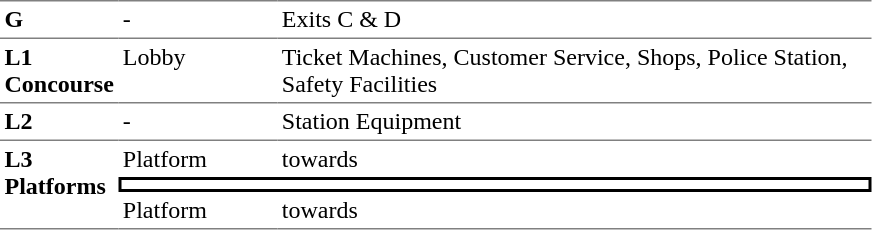<table border=0 cellspacing=0 cellpadding=3>
<tr>
<td style="border-top:solid 1px gray;" width=50 valign=top><strong>G</strong></td>
<td style="border-top:solid 1px gray;" width=100 valign=top>-</td>
<td style="border-top:solid 1px gray;" width=390 valign=top>Exits C & D</td>
</tr>
<tr>
<td style="border-bottom:solid 1px gray; border-top:solid 1px gray;" valign=top><strong>L1<br>Concourse</strong></td>
<td style="border-bottom:solid 1px gray; border-top:solid 1px gray;" valign=top>Lobby</td>
<td style="border-bottom:solid 1px gray; border-top:solid 1px gray;" valign=top>Ticket Machines, Customer Service, Shops, Police Station, Safety Facilities</td>
</tr>
<tr>
<td style="border-bottom:solid 1px gray;" valign=top><strong>L2</strong></td>
<td style="border-bottom:solid 1px gray;" valign=top>-</td>
<td style="border-bottom:solid 1px gray;" valign=top>Station Equipment</td>
</tr>
<tr>
<td style="border-bottom:solid 1px gray;" rowspan=3 valign=top><strong>L3<br>Platforms</strong></td>
<td>Platform </td>
<td>  towards  </td>
</tr>
<tr>
<td style="border-right:solid 2px black;border-left:solid 2px black;border-top:solid 2px black;border-bottom:solid 2px black;text-align:center;" colspan=2></td>
</tr>
<tr>
<td style="border-bottom:solid 1px gray;">Platform </td>
<td style="border-bottom:solid 1px gray;"> towards   </td>
</tr>
</table>
